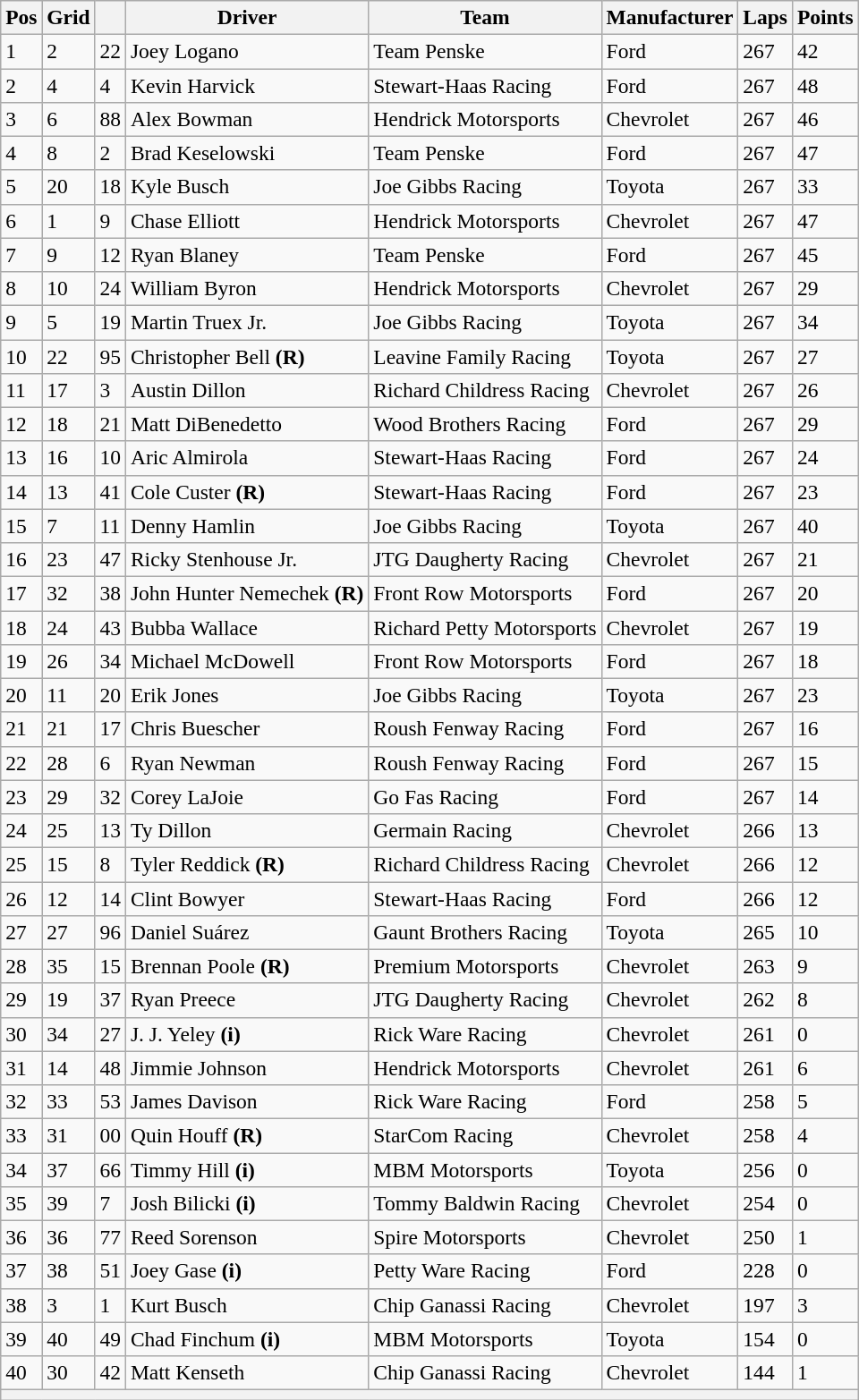<table class="wikitable" style="font-size:98%">
<tr>
<th>Pos</th>
<th>Grid</th>
<th></th>
<th>Driver</th>
<th>Team</th>
<th>Manufacturer</th>
<th>Laps</th>
<th>Points</th>
</tr>
<tr>
<td>1</td>
<td>2</td>
<td>22</td>
<td>Joey Logano</td>
<td>Team Penske</td>
<td>Ford</td>
<td>267</td>
<td>42</td>
</tr>
<tr>
<td>2</td>
<td>4</td>
<td>4</td>
<td>Kevin Harvick</td>
<td>Stewart-Haas Racing</td>
<td>Ford</td>
<td>267</td>
<td>48</td>
</tr>
<tr>
<td>3</td>
<td>6</td>
<td>88</td>
<td>Alex Bowman</td>
<td>Hendrick Motorsports</td>
<td>Chevrolet</td>
<td>267</td>
<td>46</td>
</tr>
<tr>
<td>4</td>
<td>8</td>
<td>2</td>
<td>Brad Keselowski</td>
<td>Team Penske</td>
<td>Ford</td>
<td>267</td>
<td>47</td>
</tr>
<tr>
<td>5</td>
<td>20</td>
<td>18</td>
<td>Kyle Busch</td>
<td>Joe Gibbs Racing</td>
<td>Toyota</td>
<td>267</td>
<td>33</td>
</tr>
<tr>
<td>6</td>
<td>1</td>
<td>9</td>
<td>Chase Elliott</td>
<td>Hendrick Motorsports</td>
<td>Chevrolet</td>
<td>267</td>
<td>47</td>
</tr>
<tr>
<td>7</td>
<td>9</td>
<td>12</td>
<td>Ryan Blaney</td>
<td>Team Penske</td>
<td>Ford</td>
<td>267</td>
<td>45</td>
</tr>
<tr>
<td>8</td>
<td>10</td>
<td>24</td>
<td>William Byron</td>
<td>Hendrick Motorsports</td>
<td>Chevrolet</td>
<td>267</td>
<td>29</td>
</tr>
<tr>
<td>9</td>
<td>5</td>
<td>19</td>
<td>Martin Truex Jr.</td>
<td>Joe Gibbs Racing</td>
<td>Toyota</td>
<td>267</td>
<td>34</td>
</tr>
<tr>
<td>10</td>
<td>22</td>
<td>95</td>
<td>Christopher Bell <strong>(R)</strong></td>
<td>Leavine Family Racing</td>
<td>Toyota</td>
<td>267</td>
<td>27</td>
</tr>
<tr>
<td>11</td>
<td>17</td>
<td>3</td>
<td>Austin Dillon</td>
<td>Richard Childress Racing</td>
<td>Chevrolet</td>
<td>267</td>
<td>26</td>
</tr>
<tr>
<td>12</td>
<td>18</td>
<td>21</td>
<td>Matt DiBenedetto</td>
<td>Wood Brothers Racing</td>
<td>Ford</td>
<td>267</td>
<td>29</td>
</tr>
<tr>
<td>13</td>
<td>16</td>
<td>10</td>
<td>Aric Almirola</td>
<td>Stewart-Haas Racing</td>
<td>Ford</td>
<td>267</td>
<td>24</td>
</tr>
<tr>
<td>14</td>
<td>13</td>
<td>41</td>
<td>Cole Custer <strong>(R)</strong></td>
<td>Stewart-Haas Racing</td>
<td>Ford</td>
<td>267</td>
<td>23</td>
</tr>
<tr>
<td>15</td>
<td>7</td>
<td>11</td>
<td>Denny Hamlin</td>
<td>Joe Gibbs Racing</td>
<td>Toyota</td>
<td>267</td>
<td>40</td>
</tr>
<tr>
<td>16</td>
<td>23</td>
<td>47</td>
<td>Ricky Stenhouse Jr.</td>
<td>JTG Daugherty Racing</td>
<td>Chevrolet</td>
<td>267</td>
<td>21</td>
</tr>
<tr>
<td>17</td>
<td>32</td>
<td>38</td>
<td>John Hunter Nemechek <strong>(R)</strong></td>
<td>Front Row Motorsports</td>
<td>Ford</td>
<td>267</td>
<td>20</td>
</tr>
<tr>
<td>18</td>
<td>24</td>
<td>43</td>
<td>Bubba Wallace</td>
<td>Richard Petty Motorsports</td>
<td>Chevrolet</td>
<td>267</td>
<td>19</td>
</tr>
<tr>
<td>19</td>
<td>26</td>
<td>34</td>
<td>Michael McDowell</td>
<td>Front Row Motorsports</td>
<td>Ford</td>
<td>267</td>
<td>18</td>
</tr>
<tr>
<td>20</td>
<td>11</td>
<td>20</td>
<td>Erik Jones</td>
<td>Joe Gibbs Racing</td>
<td>Toyota</td>
<td>267</td>
<td>23</td>
</tr>
<tr>
<td>21</td>
<td>21</td>
<td>17</td>
<td>Chris Buescher</td>
<td>Roush Fenway Racing</td>
<td>Ford</td>
<td>267</td>
<td>16</td>
</tr>
<tr>
<td>22</td>
<td>28</td>
<td>6</td>
<td>Ryan Newman</td>
<td>Roush Fenway Racing</td>
<td>Ford</td>
<td>267</td>
<td>15</td>
</tr>
<tr>
<td>23</td>
<td>29</td>
<td>32</td>
<td>Corey LaJoie</td>
<td>Go Fas Racing</td>
<td>Ford</td>
<td>267</td>
<td>14</td>
</tr>
<tr>
<td>24</td>
<td>25</td>
<td>13</td>
<td>Ty Dillon</td>
<td>Germain Racing</td>
<td>Chevrolet</td>
<td>266</td>
<td>13</td>
</tr>
<tr>
<td>25</td>
<td>15</td>
<td>8</td>
<td>Tyler Reddick <strong>(R)</strong></td>
<td>Richard Childress Racing</td>
<td>Chevrolet</td>
<td>266</td>
<td>12</td>
</tr>
<tr>
<td>26</td>
<td>12</td>
<td>14</td>
<td>Clint Bowyer</td>
<td>Stewart-Haas Racing</td>
<td>Ford</td>
<td>266</td>
<td>12</td>
</tr>
<tr>
<td>27</td>
<td>27</td>
<td>96</td>
<td>Daniel Suárez</td>
<td>Gaunt Brothers Racing</td>
<td>Toyota</td>
<td>265</td>
<td>10</td>
</tr>
<tr>
<td>28</td>
<td>35</td>
<td>15</td>
<td>Brennan Poole <strong>(R)</strong></td>
<td>Premium Motorsports</td>
<td>Chevrolet</td>
<td>263</td>
<td>9</td>
</tr>
<tr>
<td>29</td>
<td>19</td>
<td>37</td>
<td>Ryan Preece</td>
<td>JTG Daugherty Racing</td>
<td>Chevrolet</td>
<td>262</td>
<td>8</td>
</tr>
<tr>
<td>30</td>
<td>34</td>
<td>27</td>
<td>J. J. Yeley <strong>(i)</strong></td>
<td>Rick Ware Racing</td>
<td>Chevrolet</td>
<td>261</td>
<td>0</td>
</tr>
<tr>
<td>31</td>
<td>14</td>
<td>48</td>
<td>Jimmie Johnson</td>
<td>Hendrick Motorsports</td>
<td>Chevrolet</td>
<td>261</td>
<td>6</td>
</tr>
<tr>
<td>32</td>
<td>33</td>
<td>53</td>
<td>James Davison</td>
<td>Rick Ware Racing</td>
<td>Ford</td>
<td>258</td>
<td>5</td>
</tr>
<tr>
<td>33</td>
<td>31</td>
<td>00</td>
<td>Quin Houff <strong>(R)</strong></td>
<td>StarCom Racing</td>
<td>Chevrolet</td>
<td>258</td>
<td>4</td>
</tr>
<tr>
<td>34</td>
<td>37</td>
<td>66</td>
<td>Timmy Hill <strong>(i)</strong></td>
<td>MBM Motorsports</td>
<td>Toyota</td>
<td>256</td>
<td>0</td>
</tr>
<tr>
<td>35</td>
<td>39</td>
<td>7</td>
<td>Josh Bilicki <strong>(i)</strong></td>
<td>Tommy Baldwin Racing</td>
<td>Chevrolet</td>
<td>254</td>
<td>0</td>
</tr>
<tr>
<td>36</td>
<td>36</td>
<td>77</td>
<td>Reed Sorenson</td>
<td>Spire Motorsports</td>
<td>Chevrolet</td>
<td>250</td>
<td>1</td>
</tr>
<tr>
<td>37</td>
<td>38</td>
<td>51</td>
<td>Joey Gase <strong>(i)</strong></td>
<td>Petty Ware Racing</td>
<td>Ford</td>
<td>228</td>
<td>0</td>
</tr>
<tr>
<td>38</td>
<td>3</td>
<td>1</td>
<td>Kurt Busch</td>
<td>Chip Ganassi Racing</td>
<td>Chevrolet</td>
<td>197</td>
<td>3</td>
</tr>
<tr>
<td>39</td>
<td>40</td>
<td>49</td>
<td>Chad Finchum <strong>(i)</strong></td>
<td>MBM Motorsports</td>
<td>Toyota</td>
<td>154</td>
<td>0</td>
</tr>
<tr>
<td>40</td>
<td>30</td>
<td>42</td>
<td>Matt Kenseth</td>
<td>Chip Ganassi Racing</td>
<td>Chevrolet</td>
<td>144</td>
<td>1</td>
</tr>
<tr>
<th colspan="8"></th>
</tr>
</table>
